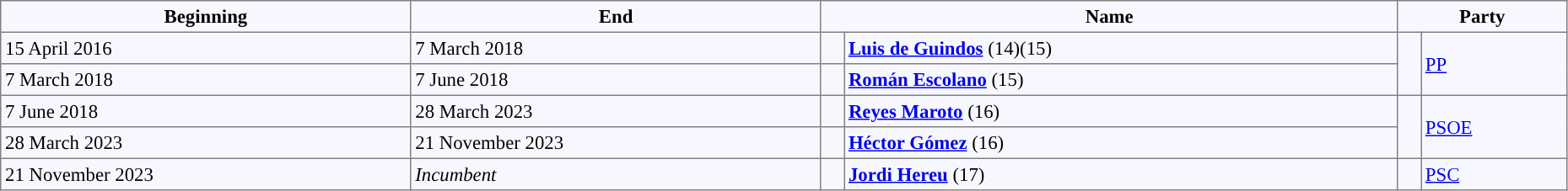<table bgcolor="#f7f8ff" cellpadding="3" cellspacing="0" border="1" style="font-size: 95%; border: gray solid 1px; border-collapse: collapse;" width="98%">
<tr>
<th align="center">Beginning</th>
<th align="center">End</th>
<th colspan="2">Name</th>
<th colspan="2">Party</th>
</tr>
<tr>
<td>15 April 2016</td>
<td>7 March 2018</td>
<td></td>
<td><strong><a href='#'>Luis de Guindos</a></strong> (14)(15)</td>
<td rowspan="2" style="background-color: "></td>
<td rowspan="2"><a href='#'>PP</a></td>
</tr>
<tr>
<td>7 March 2018</td>
<td>7 June 2018</td>
<td></td>
<td><strong><a href='#'>Román Escolano</a></strong> (15)</td>
</tr>
<tr>
<td>7 June 2018</td>
<td>28 March 2023</td>
<td></td>
<td><strong><a href='#'>Reyes Maroto</a></strong> (16)</td>
<td rowspan="2" style="background-color: "></td>
<td rowspan="2"><a href='#'>PSOE</a></td>
</tr>
<tr>
<td>28 March 2023</td>
<td>21 November 2023</td>
<td></td>
<td><a href='#'><strong>Héctor Gómez</strong></a> (16)</td>
</tr>
<tr>
<td>21 November 2023</td>
<td><em>Incumbent</em></td>
<td></td>
<td><strong><a href='#'>Jordi Hereu</a></strong>  (17)</td>
<td style="background-color: "></td>
<td><a href='#'>PSC</a></td>
</tr>
</table>
